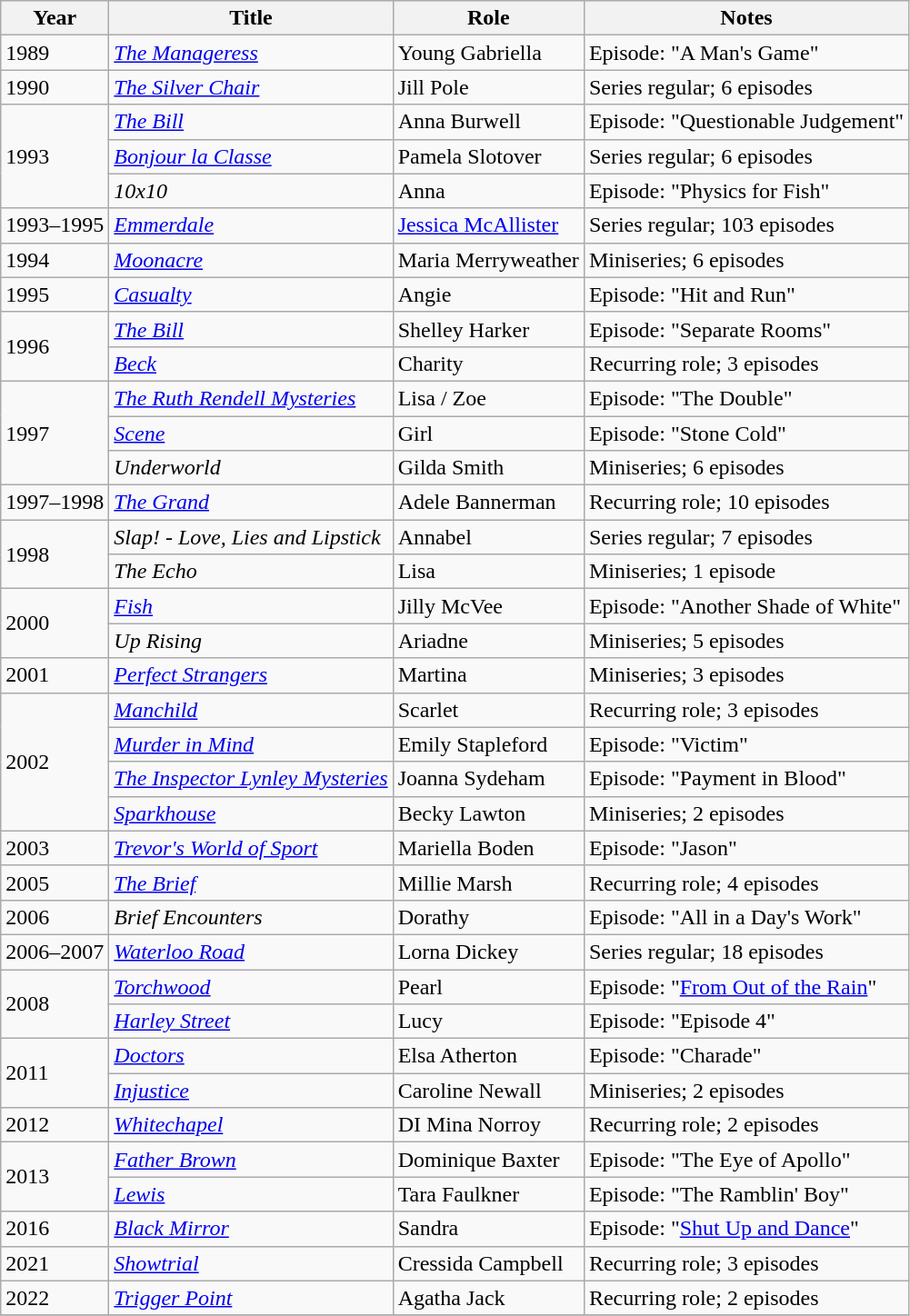<table class="wikitable">
<tr>
<th>Year</th>
<th>Title</th>
<th>Role</th>
<th>Notes</th>
</tr>
<tr>
<td>1989</td>
<td><em><a href='#'>The Manageress</a></em></td>
<td>Young Gabriella</td>
<td>Episode: "A Man's Game"</td>
</tr>
<tr>
<td>1990</td>
<td><em><a href='#'>The Silver Chair</a></em></td>
<td>Jill Pole</td>
<td>Series regular; 6 episodes</td>
</tr>
<tr>
<td rowspan="3">1993</td>
<td><em><a href='#'>The Bill</a></em></td>
<td>Anna Burwell</td>
<td>Episode: "Questionable Judgement"</td>
</tr>
<tr>
<td><em><a href='#'>Bonjour la Classe</a></em></td>
<td>Pamela Slotover</td>
<td>Series regular; 6 episodes</td>
</tr>
<tr>
<td><em>10x10</em></td>
<td>Anna</td>
<td>Episode: "Physics for Fish"</td>
</tr>
<tr>
<td>1993–1995</td>
<td><em><a href='#'>Emmerdale</a></em></td>
<td><a href='#'>Jessica McAllister</a></td>
<td>Series regular; 103 episodes</td>
</tr>
<tr>
<td>1994</td>
<td><em><a href='#'>Moonacre</a></em></td>
<td>Maria Merryweather</td>
<td>Miniseries; 6 episodes</td>
</tr>
<tr>
<td>1995</td>
<td><em><a href='#'>Casualty</a></em></td>
<td>Angie</td>
<td>Episode: "Hit and Run"</td>
</tr>
<tr>
<td rowspan="2">1996</td>
<td><em><a href='#'>The Bill</a></em></td>
<td>Shelley Harker</td>
<td>Episode: "Separate Rooms"</td>
</tr>
<tr>
<td><em><a href='#'>Beck</a></em></td>
<td>Charity</td>
<td>Recurring role; 3 episodes</td>
</tr>
<tr>
<td rowspan="3">1997</td>
<td><em><a href='#'>The Ruth Rendell Mysteries</a></em></td>
<td>Lisa / Zoe</td>
<td>Episode: "The Double"</td>
</tr>
<tr>
<td><em><a href='#'>Scene</a></em></td>
<td>Girl</td>
<td>Episode: "Stone Cold"</td>
</tr>
<tr>
<td><em>Underworld</em></td>
<td>Gilda Smith</td>
<td>Miniseries; 6 episodes</td>
</tr>
<tr>
<td>1997–1998</td>
<td><em><a href='#'>The Grand</a></em></td>
<td>Adele Bannerman</td>
<td>Recurring role; 10 episodes</td>
</tr>
<tr>
<td rowspan="2">1998</td>
<td><em>Slap! - Love, Lies and Lipstick</em></td>
<td>Annabel</td>
<td>Series regular; 7 episodes</td>
</tr>
<tr>
<td><em>The Echo</em></td>
<td>Lisa</td>
<td>Miniseries; 1 episode</td>
</tr>
<tr>
<td rowspan="2">2000</td>
<td><em><a href='#'>Fish</a></em></td>
<td>Jilly McVee</td>
<td>Episode: "Another Shade of White"</td>
</tr>
<tr>
<td><em>Up Rising</em></td>
<td>Ariadne</td>
<td>Miniseries; 5 episodes</td>
</tr>
<tr>
<td>2001</td>
<td><em><a href='#'>Perfect Strangers</a></em></td>
<td>Martina</td>
<td>Miniseries; 3 episodes</td>
</tr>
<tr>
<td rowspan="4">2002</td>
<td><em><a href='#'>Manchild</a></em></td>
<td>Scarlet</td>
<td>Recurring role; 3 episodes</td>
</tr>
<tr>
<td><em><a href='#'>Murder in Mind</a></em></td>
<td>Emily Stapleford</td>
<td>Episode: "Victim"</td>
</tr>
<tr>
<td><em><a href='#'>The Inspector Lynley Mysteries</a></em></td>
<td>Joanna Sydeham</td>
<td>Episode: "Payment in Blood"</td>
</tr>
<tr>
<td><em><a href='#'>Sparkhouse</a></em></td>
<td>Becky Lawton</td>
<td>Miniseries; 2 episodes</td>
</tr>
<tr>
<td>2003</td>
<td><em><a href='#'>Trevor's World of Sport</a></em></td>
<td>Mariella Boden</td>
<td>Episode: "Jason"</td>
</tr>
<tr>
<td>2005</td>
<td><em><a href='#'>The Brief</a></em></td>
<td>Millie Marsh</td>
<td>Recurring role; 4 episodes</td>
</tr>
<tr>
<td>2006</td>
<td><em>Brief Encounters</em></td>
<td>Dorathy</td>
<td>Episode: "All in a Day's Work"</td>
</tr>
<tr>
<td>2006–2007</td>
<td><em><a href='#'>Waterloo Road</a></em></td>
<td>Lorna Dickey</td>
<td>Series regular; 18 episodes</td>
</tr>
<tr>
<td rowspan="2">2008</td>
<td><em><a href='#'>Torchwood</a></em></td>
<td>Pearl</td>
<td>Episode: "<a href='#'>From Out of the Rain</a>"</td>
</tr>
<tr>
<td><em><a href='#'>Harley Street</a></em></td>
<td>Lucy</td>
<td>Episode: "Episode 4"</td>
</tr>
<tr>
<td rowspan="2">2011</td>
<td><em><a href='#'>Doctors</a></em></td>
<td>Elsa Atherton</td>
<td>Episode: "Charade"</td>
</tr>
<tr>
<td><em><a href='#'>Injustice</a></em></td>
<td>Caroline Newall</td>
<td>Miniseries; 2 episodes</td>
</tr>
<tr>
<td>2012</td>
<td><em><a href='#'>Whitechapel</a></em></td>
<td>DI Mina Norroy</td>
<td>Recurring role; 2 episodes</td>
</tr>
<tr>
<td rowspan="2">2013</td>
<td><em><a href='#'>Father Brown</a></em></td>
<td>Dominique Baxter</td>
<td>Episode: "The Eye of Apollo"</td>
</tr>
<tr>
<td><em><a href='#'>Lewis</a></em></td>
<td>Tara Faulkner</td>
<td>Episode: "The Ramblin' Boy"</td>
</tr>
<tr>
<td>2016</td>
<td><em><a href='#'>Black Mirror</a></em></td>
<td>Sandra</td>
<td>Episode: "<a href='#'>Shut Up and Dance</a>"</td>
</tr>
<tr>
<td>2021</td>
<td><em><a href='#'>Showtrial</a></em></td>
<td>Cressida Campbell</td>
<td>Recurring role; 3 episodes</td>
</tr>
<tr>
<td>2022</td>
<td><em><a href='#'>Trigger Point</a></em></td>
<td>Agatha Jack</td>
<td>Recurring role; 2 episodes</td>
</tr>
<tr>
</tr>
</table>
